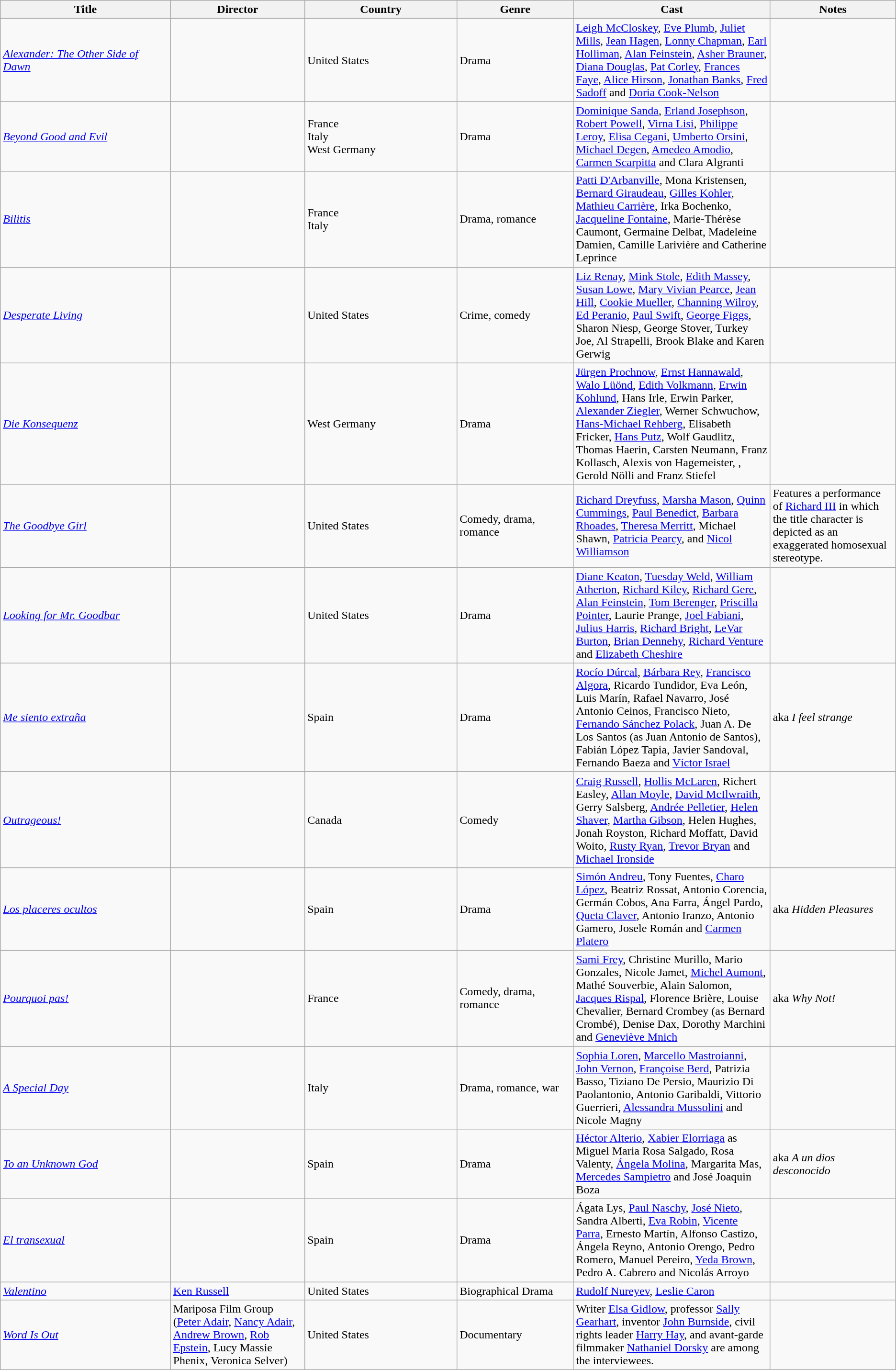<table class="wikitable sortable">
<tr>
<th width="19%">Title</th>
<th width="15%">Director</th>
<th width="17%">Country</th>
<th width="13%">Genre</th>
<th width="22%">Cast</th>
<th width="36%">Notes</th>
</tr>
<tr valign="top">
</tr>
<tr>
<td><em><a href='#'>Alexander: The Other Side of Dawn</a></em></td>
<td></td>
<td>United States</td>
<td>Drama</td>
<td><a href='#'>Leigh McCloskey</a>, <a href='#'>Eve Plumb</a>, <a href='#'>Juliet Mills</a>, <a href='#'>Jean Hagen</a>, <a href='#'>Lonny Chapman</a>, <a href='#'>Earl Holliman</a>, <a href='#'>Alan Feinstein</a>, <a href='#'>Asher Brauner</a>, <a href='#'>Diana Douglas</a>, <a href='#'>Pat Corley</a>, <a href='#'>Frances Faye</a>, <a href='#'>Alice Hirson</a>, <a href='#'>Jonathan Banks</a>, <a href='#'>Fred Sadoff</a> and <a href='#'>Doria Cook-Nelson</a></td>
<td></td>
</tr>
<tr>
<td><em><a href='#'>Beyond Good and Evil</a></em></td>
<td></td>
<td>France<br>Italy<br>West Germany</td>
<td>Drama</td>
<td><a href='#'>Dominique Sanda</a>, <a href='#'>Erland Josephson</a>, <a href='#'>Robert Powell</a>, <a href='#'>Virna Lisi</a>, <a href='#'>Philippe Leroy</a>, <a href='#'>Elisa Cegani</a>, <a href='#'>Umberto Orsini</a>, <a href='#'>Michael Degen</a>, <a href='#'>Amedeo Amodio</a>, <a href='#'>Carmen Scarpitta</a> and Clara Algranti</td>
<td></td>
</tr>
<tr>
<td><em><a href='#'>Bilitis</a></em></td>
<td></td>
<td>France<br>Italy</td>
<td>Drama, romance</td>
<td><a href='#'>Patti D'Arbanville</a>, Mona Kristensen, <a href='#'>Bernard Giraudeau</a>, <a href='#'>Gilles Kohler</a>, <a href='#'>Mathieu Carrière</a>, Irka Bochenko, <a href='#'>Jacqueline Fontaine</a>, Marie-Thérèse Caumont, Germaine Delbat, Madeleine Damien, Camille Larivière and Catherine Leprince</td>
<td></td>
</tr>
<tr>
<td><em><a href='#'>Desperate Living</a></em></td>
<td></td>
<td>United States</td>
<td>Crime, comedy</td>
<td><a href='#'>Liz Renay</a>, <a href='#'>Mink Stole</a>, <a href='#'>Edith Massey</a>, <a href='#'>Susan Lowe</a>, <a href='#'>Mary Vivian Pearce</a>, <a href='#'>Jean Hill</a>, <a href='#'>Cookie Mueller</a>, <a href='#'>Channing Wilroy</a>, <a href='#'>Ed Peranio</a>, <a href='#'>Paul Swift</a>, <a href='#'>George Figgs</a>, Sharon Niesp, George Stover, Turkey Joe, Al Strapelli, Brook Blake and Karen Gerwig</td>
<td></td>
</tr>
<tr>
<td><em><a href='#'>Die Konsequenz</a></em></td>
<td></td>
<td>West Germany</td>
<td>Drama</td>
<td><a href='#'>Jürgen Prochnow</a>, <a href='#'>Ernst Hannawald</a>, <a href='#'>Walo Lüönd</a>, <a href='#'>Edith Volkmann</a>, <a href='#'>Erwin Kohlund</a>, Hans Irle, Erwin Parker, <a href='#'>Alexander Ziegler</a>, Werner Schwuchow, <a href='#'>Hans-Michael Rehberg</a>, Elisabeth Fricker, <a href='#'>Hans Putz</a>, Wolf Gaudlitz, Thomas Haerin, Carsten Neumann, Franz Kollasch, Alexis von Hagemeister, , Gerold Nölli and Franz Stiefel</td>
<td></td>
</tr>
<tr>
<td><em><a href='#'>The Goodbye Girl</a></em></td>
<td></td>
<td>United States</td>
<td>Comedy, drama, romance</td>
<td><a href='#'>Richard Dreyfuss</a>, <a href='#'>Marsha Mason</a>, <a href='#'>Quinn Cummings</a>, <a href='#'>Paul Benedict</a>, <a href='#'>Barbara Rhoades</a>, <a href='#'>Theresa Merritt</a>, Michael Shawn, <a href='#'>Patricia Pearcy</a>, and <a href='#'>Nicol Williamson</a></td>
<td>Features a performance of <a href='#'>Richard III</a> in which the title character is depicted as an exaggerated homosexual stereotype.</td>
</tr>
<tr>
<td><em><a href='#'>Looking for Mr. Goodbar</a></em></td>
<td></td>
<td>United States</td>
<td>Drama</td>
<td><a href='#'>Diane Keaton</a>, <a href='#'>Tuesday Weld</a>, <a href='#'>William Atherton</a>, <a href='#'>Richard Kiley</a>, <a href='#'>Richard Gere</a>, <a href='#'>Alan Feinstein</a>, <a href='#'>Tom Berenger</a>, <a href='#'>Priscilla Pointer</a>, Laurie Prange, <a href='#'>Joel Fabiani</a>, <a href='#'>Julius Harris</a>, <a href='#'>Richard Bright</a>, <a href='#'>LeVar Burton</a>, <a href='#'>Brian Dennehy</a>, <a href='#'>Richard Venture</a> and <a href='#'>Elizabeth Cheshire</a></td>
<td></td>
</tr>
<tr>
<td><em><a href='#'>Me siento extraña</a></em></td>
<td></td>
<td>Spain</td>
<td>Drama</td>
<td><a href='#'>Rocío Dúrcal</a>, <a href='#'>Bárbara Rey</a>, <a href='#'>Francisco Algora</a>, Ricardo Tundidor, Eva León, Luis Marín, Rafael Navarro, José Antonio Ceinos, Francisco Nieto, <a href='#'>Fernando Sánchez Polack</a>, Juan A. De Los Santos (as Juan Antonio de Santos), Fabián López Tapia, Javier Sandoval, Fernando Baeza and <a href='#'>Víctor Israel</a></td>
<td>aka <em>I feel strange</em></td>
</tr>
<tr>
<td><em><a href='#'>Outrageous!</a></em></td>
<td></td>
<td>Canada</td>
<td>Comedy</td>
<td><a href='#'>Craig Russell</a>, <a href='#'>Hollis McLaren</a>, Richert Easley, <a href='#'>Allan Moyle</a>, <a href='#'>David McIlwraith</a>, Gerry Salsberg, <a href='#'>Andrée Pelletier</a>, <a href='#'>Helen Shaver</a>, <a href='#'>Martha Gibson</a>, Helen Hughes, Jonah Royston, Richard Moffatt, David Woito, <a href='#'>Rusty Ryan</a>, <a href='#'>Trevor Bryan</a> and <a href='#'>Michael Ironside</a></td>
<td></td>
</tr>
<tr>
<td><em><a href='#'>Los placeres ocultos</a></em></td>
<td></td>
<td>Spain</td>
<td>Drama</td>
<td><a href='#'>Simón Andreu</a>, Tony Fuentes, <a href='#'>Charo López</a>, Beatriz Rossat, Antonio Corencia, Germán Cobos, Ana Farra, Ángel Pardo, <a href='#'>Queta Claver</a>, Antonio Iranzo, Antonio Gamero, Josele Román and <a href='#'>Carmen Platero</a></td>
<td>aka <em>Hidden Pleasures</em></td>
</tr>
<tr>
<td><em><a href='#'>Pourquoi pas!</a></em></td>
<td></td>
<td>France</td>
<td>Comedy, drama, romance</td>
<td><a href='#'>Sami Frey</a>, Christine Murillo, Mario Gonzales, Nicole Jamet, <a href='#'>Michel Aumont</a>, Mathé Souverbie, Alain Salomon, <a href='#'>Jacques Rispal</a>, Florence Brière, Louise Chevalier, Bernard Crombey (as Bernard Crombé), Denise Dax, Dorothy Marchini and <a href='#'>Geneviève Mnich</a></td>
<td>aka <em>Why Not!</em></td>
</tr>
<tr>
<td><em><a href='#'>A Special Day</a></em></td>
<td></td>
<td>Italy</td>
<td>Drama, romance, war</td>
<td><a href='#'>Sophia Loren</a>, <a href='#'>Marcello Mastroianni</a>, <a href='#'>John Vernon</a>, <a href='#'>Françoise Berd</a>, Patrizia Basso, Tiziano De Persio, Maurizio Di Paolantonio, Antonio Garibaldi, Vittorio Guerrieri, <a href='#'>Alessandra Mussolini</a> and Nicole Magny</td>
<td></td>
</tr>
<tr>
<td><em><a href='#'>To an Unknown God</a></em></td>
<td></td>
<td>Spain</td>
<td>Drama</td>
<td><a href='#'>Héctor Alterio</a>, <a href='#'>Xabier Elorriaga</a> as Miguel Maria Rosa Salgado, Rosa Valenty, <a href='#'>Ángela Molina</a>, Margarita Mas, <a href='#'>Mercedes Sampietro</a> and José Joaquin Boza</td>
<td>aka <em>A un dios desconocido</em></td>
</tr>
<tr>
<td><em><a href='#'>El transexual</a></em></td>
<td></td>
<td>Spain</td>
<td>Drama</td>
<td>Ágata Lys, <a href='#'>Paul Naschy</a>, <a href='#'>José Nieto</a>, Sandra Alberti, <a href='#'>Eva Robin</a>, <a href='#'>Vicente Parra</a>, Ernesto Martín, Alfonso Castizo, Ángela Reyno, Antonio Orengo, Pedro Romero, Manuel Pereiro, <a href='#'>Yeda Brown</a>, Pedro A. Cabrero and Nicolás Arroyo</td>
<td></td>
</tr>
<tr>
<td><em><a href='#'>Valentino</a></em></td>
<td><a href='#'>Ken Russell</a></td>
<td>United States</td>
<td>Biographical Drama</td>
<td><a href='#'>Rudolf Nureyev</a>, <a href='#'>Leslie Caron</a></td>
<td></td>
</tr>
<tr>
<td><em><a href='#'>Word Is Out</a></em></td>
<td>Mariposa Film Group (<a href='#'>Peter Adair</a>, <a href='#'>Nancy Adair</a>, <a href='#'>Andrew Brown</a>, <a href='#'>Rob Epstein</a>, Lucy Massie Phenix, Veronica Selver)</td>
<td>United States</td>
<td>Documentary</td>
<td>Writer <a href='#'>Elsa Gidlow</a>, professor <a href='#'>Sally Gearhart</a>, inventor <a href='#'>John Burnside</a>, civil rights leader <a href='#'>Harry Hay</a>, and avant-garde filmmaker <a href='#'>Nathaniel Dorsky</a> are among the interviewees.</td>
<td></td>
</tr>
</table>
